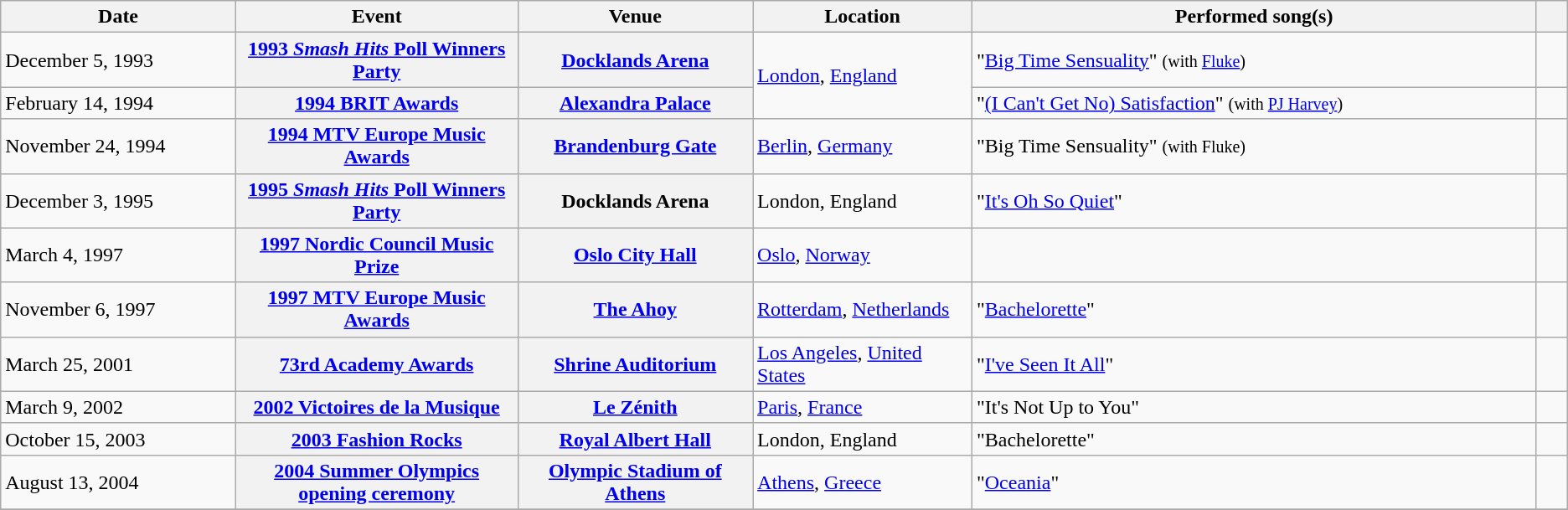<table class="wikitable sortable plainrowheaders">
<tr>
<th style="width:15%;">Date</th>
<th style="width:18%;">Event</th>
<th style="width:15%;">Venue</th>
<th style="width:14%;">Location</th>
<th style="width:36%;">Performed song(s)</th>
<th scope="col" class="unsortable"></th>
</tr>
<tr>
<td>December 5, 1993</td>
<th scope="row"><a href='#'>1993 <em>Smash Hits</em> Poll Winners Party</a></th>
<th scope="row"><a href='#'>Docklands Arena</a></th>
<td rowspan=2><a href='#'>London</a>, <a href='#'>England</a></td>
<td>"<a href='#'>Big Time Sensuality</a>" <small>(with <a href='#'>Fluke</a>)</small></td>
<td align="center"></td>
</tr>
<tr>
<td>February 14, 1994</td>
<th scope="row"><a href='#'>1994 BRIT Awards</a></th>
<th scope="row"><a href='#'>Alexandra Palace</a></th>
<td>"<a href='#'>(I Can't Get No) Satisfaction</a>" <small>(with <a href='#'>PJ Harvey</a>)</small></td>
<td align="center"></td>
</tr>
<tr>
<td>November 24, 1994</td>
<th scope="row"><a href='#'>1994 MTV Europe Music Awards</a></th>
<th scope="row"><a href='#'>Brandenburg Gate</a></th>
<td><a href='#'>Berlin</a>, <a href='#'>Germany</a></td>
<td>"Big Time Sensuality" <small>(with Fluke)</small></td>
<td align="center"></td>
</tr>
<tr>
<td>December 3, 1995</td>
<th scope="row"><a href='#'>1995 <em>Smash Hits</em> Poll Winners Party</a></th>
<th scope="row">Docklands Arena</th>
<td>London, England</td>
<td>"<a href='#'>It's Oh So Quiet</a>"</td>
<td align="center"></td>
</tr>
<tr>
<td>March 4, 1997</td>
<th scope="row"><a href='#'>1997 Nordic Council Music Prize</a></th>
<th scope="row"><a href='#'>Oslo City Hall</a></th>
<td><a href='#'>Oslo</a>, <a href='#'>Norway</a></td>
<td></td>
<td align="center"></td>
</tr>
<tr>
<td>November 6, 1997</td>
<th scope="row"><a href='#'>1997 MTV Europe Music Awards</a></th>
<th scope="row"><a href='#'>The Ahoy</a></th>
<td><a href='#'>Rotterdam</a>, <a href='#'>Netherlands</a></td>
<td>"<a href='#'>Bachelorette</a>"</td>
<td align="center"></td>
</tr>
<tr>
<td>March 25, 2001</td>
<th scope="row"><a href='#'>73rd Academy Awards</a></th>
<th scope="row"><a href='#'>Shrine Auditorium</a></th>
<td><a href='#'>Los Angeles</a>, <a href='#'>United States</a></td>
<td>"<a href='#'>I've Seen It All</a>"</td>
<td align="center"></td>
</tr>
<tr>
<td>March 9, 2002</td>
<th scope="row"><a href='#'>2002 Victoires de la Musique</a></th>
<th scope="row"><a href='#'>Le Zénith</a></th>
<td><a href='#'>Paris</a>, <a href='#'>France</a></td>
<td>"It's Not Up to You"</td>
<td align="center"></td>
</tr>
<tr>
<td>October 15, 2003</td>
<th scope="row"><a href='#'>2003 Fashion Rocks</a></th>
<th scope="row"><a href='#'>Royal Albert Hall</a></th>
<td>London, England</td>
<td>"Bachelorette"</td>
<td align="center"></td>
</tr>
<tr>
<td>August 13, 2004</td>
<th scope="row"><a href='#'>2004 Summer Olympics opening ceremony</a></th>
<th scope="row"><a href='#'>Olympic Stadium of Athens</a></th>
<td><a href='#'>Athens</a>, <a href='#'>Greece</a></td>
<td>"<a href='#'>Oceania</a>"</td>
<td align="center"><br></td>
</tr>
<tr>
</tr>
</table>
